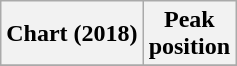<table class="wikitable plainrowheaders" style="text-align:center">
<tr>
<th scope="col">Chart (2018)</th>
<th scope="col">Peak<br>position</th>
</tr>
<tr>
</tr>
</table>
